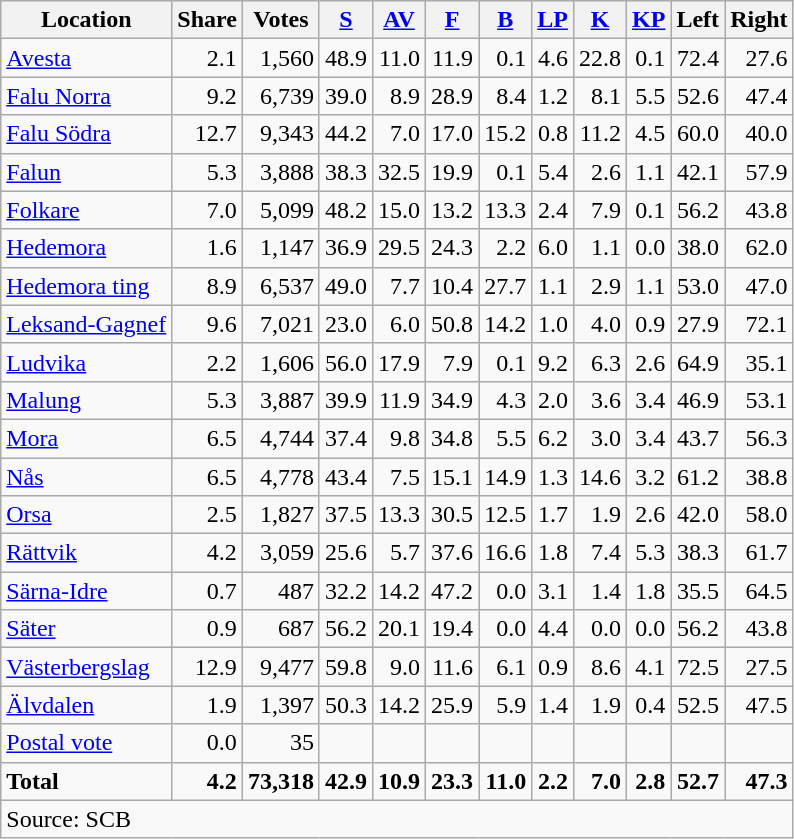<table class="wikitable sortable" style=text-align:right>
<tr>
<th>Location</th>
<th>Share</th>
<th>Votes</th>
<th><a href='#'>S</a></th>
<th><a href='#'>AV</a></th>
<th><a href='#'>F</a></th>
<th><a href='#'>B</a></th>
<th><a href='#'>LP</a></th>
<th><a href='#'>K</a></th>
<th><a href='#'>KP</a></th>
<th>Left</th>
<th>Right</th>
</tr>
<tr>
<td align=left><a href='#'>Avesta</a></td>
<td>2.1</td>
<td>1,560</td>
<td>48.9</td>
<td>11.0</td>
<td>11.9</td>
<td>0.1</td>
<td>4.6</td>
<td>22.8</td>
<td>0.1</td>
<td>72.4</td>
<td>27.6</td>
</tr>
<tr>
<td align=left><a href='#'>Falu Norra</a></td>
<td>9.2</td>
<td>6,739</td>
<td>39.0</td>
<td>8.9</td>
<td>28.9</td>
<td>8.4</td>
<td>1.2</td>
<td>8.1</td>
<td>5.5</td>
<td>52.6</td>
<td>47.4</td>
</tr>
<tr>
<td align=left><a href='#'>Falu Södra</a></td>
<td>12.7</td>
<td>9,343</td>
<td>44.2</td>
<td>7.0</td>
<td>17.0</td>
<td>15.2</td>
<td>0.8</td>
<td>11.2</td>
<td>4.5</td>
<td>60.0</td>
<td>40.0</td>
</tr>
<tr>
<td align=left><a href='#'>Falun</a></td>
<td>5.3</td>
<td>3,888</td>
<td>38.3</td>
<td>32.5</td>
<td>19.9</td>
<td>0.1</td>
<td>5.4</td>
<td>2.6</td>
<td>1.1</td>
<td>42.1</td>
<td>57.9</td>
</tr>
<tr>
<td align=left><a href='#'>Folkare</a></td>
<td>7.0</td>
<td>5,099</td>
<td>48.2</td>
<td>15.0</td>
<td>13.2</td>
<td>13.3</td>
<td>2.4</td>
<td>7.9</td>
<td>0.1</td>
<td>56.2</td>
<td>43.8</td>
</tr>
<tr>
<td align=left><a href='#'>Hedemora</a></td>
<td>1.6</td>
<td>1,147</td>
<td>36.9</td>
<td>29.5</td>
<td>24.3</td>
<td>2.2</td>
<td>6.0</td>
<td>1.1</td>
<td>0.0</td>
<td>38.0</td>
<td>62.0</td>
</tr>
<tr>
<td align=left><a href='#'>Hedemora ting</a></td>
<td>8.9</td>
<td>6,537</td>
<td>49.0</td>
<td>7.7</td>
<td>10.4</td>
<td>27.7</td>
<td>1.1</td>
<td>2.9</td>
<td>1.1</td>
<td>53.0</td>
<td>47.0</td>
</tr>
<tr>
<td align=left><a href='#'>Leksand-Gagnef</a></td>
<td>9.6</td>
<td>7,021</td>
<td>23.0</td>
<td>6.0</td>
<td>50.8</td>
<td>14.2</td>
<td>1.0</td>
<td>4.0</td>
<td>0.9</td>
<td>27.9</td>
<td>72.1</td>
</tr>
<tr>
<td align=left><a href='#'>Ludvika</a></td>
<td>2.2</td>
<td>1,606</td>
<td>56.0</td>
<td>17.9</td>
<td>7.9</td>
<td>0.1</td>
<td>9.2</td>
<td>6.3</td>
<td>2.6</td>
<td>64.9</td>
<td>35.1</td>
</tr>
<tr>
<td align=left><a href='#'>Malung</a></td>
<td>5.3</td>
<td>3,887</td>
<td>39.9</td>
<td>11.9</td>
<td>34.9</td>
<td>4.3</td>
<td>2.0</td>
<td>3.6</td>
<td>3.4</td>
<td>46.9</td>
<td>53.1</td>
</tr>
<tr>
<td align=left><a href='#'>Mora</a></td>
<td>6.5</td>
<td>4,744</td>
<td>37.4</td>
<td>9.8</td>
<td>34.8</td>
<td>5.5</td>
<td>6.2</td>
<td>3.0</td>
<td>3.4</td>
<td>43.7</td>
<td>56.3</td>
</tr>
<tr>
<td align=left><a href='#'>Nås</a></td>
<td>6.5</td>
<td>4,778</td>
<td>43.4</td>
<td>7.5</td>
<td>15.1</td>
<td>14.9</td>
<td>1.3</td>
<td>14.6</td>
<td>3.2</td>
<td>61.2</td>
<td>38.8</td>
</tr>
<tr>
<td align=left><a href='#'>Orsa</a></td>
<td>2.5</td>
<td>1,827</td>
<td>37.5</td>
<td>13.3</td>
<td>30.5</td>
<td>12.5</td>
<td>1.7</td>
<td>1.9</td>
<td>2.6</td>
<td>42.0</td>
<td>58.0</td>
</tr>
<tr>
<td align=left><a href='#'>Rättvik</a></td>
<td>4.2</td>
<td>3,059</td>
<td>25.6</td>
<td>5.7</td>
<td>37.6</td>
<td>16.6</td>
<td>1.8</td>
<td>7.4</td>
<td>5.3</td>
<td>38.3</td>
<td>61.7</td>
</tr>
<tr>
<td align=left><a href='#'>Särna-Idre</a></td>
<td>0.7</td>
<td>487</td>
<td>32.2</td>
<td>14.2</td>
<td>47.2</td>
<td>0.0</td>
<td>3.1</td>
<td>1.4</td>
<td>1.8</td>
<td>35.5</td>
<td>64.5</td>
</tr>
<tr>
<td align=left><a href='#'>Säter</a></td>
<td>0.9</td>
<td>687</td>
<td>56.2</td>
<td>20.1</td>
<td>19.4</td>
<td>0.0</td>
<td>4.4</td>
<td>0.0</td>
<td>0.0</td>
<td>56.2</td>
<td>43.8</td>
</tr>
<tr>
<td align=left><a href='#'>Västerbergslag</a></td>
<td>12.9</td>
<td>9,477</td>
<td>59.8</td>
<td>9.0</td>
<td>11.6</td>
<td>6.1</td>
<td>0.9</td>
<td>8.6</td>
<td>4.1</td>
<td>72.5</td>
<td>27.5</td>
</tr>
<tr>
<td align=left><a href='#'>Älvdalen</a></td>
<td>1.9</td>
<td>1,397</td>
<td>50.3</td>
<td>14.2</td>
<td>25.9</td>
<td>5.9</td>
<td>1.4</td>
<td>1.9</td>
<td>0.4</td>
<td>52.5</td>
<td>47.5</td>
</tr>
<tr>
<td align=left><a href='#'>Postal vote</a></td>
<td>0.0</td>
<td>35</td>
<td></td>
<td></td>
<td></td>
<td></td>
<td></td>
<td></td>
<td></td>
<td></td>
<td></td>
</tr>
<tr>
<td align=left><strong>Total</strong></td>
<td><strong>4.2</strong></td>
<td><strong>73,318</strong></td>
<td><strong>42.9</strong></td>
<td><strong>10.9</strong></td>
<td><strong>23.3</strong></td>
<td><strong>11.0</strong></td>
<td><strong>2.2</strong></td>
<td><strong>7.0</strong></td>
<td><strong>2.8</strong></td>
<td><strong>52.7</strong></td>
<td><strong>47.3</strong></td>
</tr>
<tr>
<td align=left colspan=12>Source: SCB </td>
</tr>
</table>
